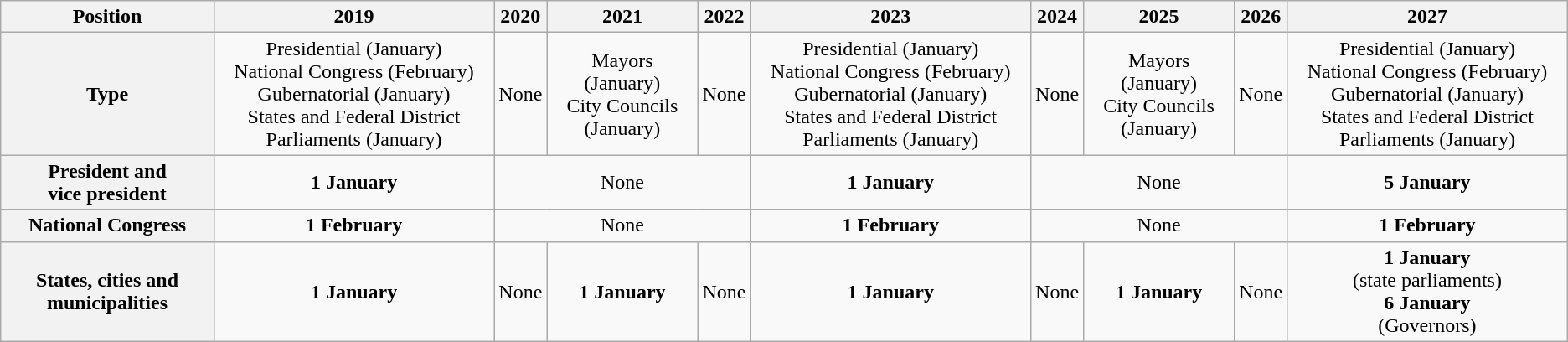<table class=wikitable style="text-align:center;">
<tr>
<th>Position</th>
<th>2019</th>
<th>2020</th>
<th>2021</th>
<th>2022</th>
<th>2023</th>
<th>2024</th>
<th>2025</th>
<th>2026</th>
<th>2027</th>
</tr>
<tr>
<th>Type</th>
<td>Presidential (January)<br>National Congress (February)<br>Gubernatorial (January)<br>States and Federal District Parliaments (January)</td>
<td>None</td>
<td>Mayors (January)<br>City Councils (January)</td>
<td>None</td>
<td>Presidential (January)<br>National Congress (February)<br>Gubernatorial (January)<br>States and Federal District Parliaments (January)</td>
<td>None</td>
<td>Mayors (January)<br>City Councils (January)</td>
<td>None</td>
<td>Presidential (January)<br>National Congress (February)<br>Gubernatorial (January)<br>States and Federal District Parliaments (January)</td>
</tr>
<tr>
<th>President and<br>vice president</th>
<td><strong>1 January</strong></td>
<td colspan=3>None</td>
<td><strong>1 January</strong></td>
<td colspan=3>None</td>
<td><strong>5 January</strong></td>
</tr>
<tr>
<th>National Congress</th>
<td><strong>1 February</strong></td>
<td colspan=3>None</td>
<td><strong>1 February</strong></td>
<td colspan=3>None</td>
<td><strong>1 February</strong></td>
</tr>
<tr>
<th>States, cities and municipalities</th>
<td><strong>1 January</strong></td>
<td>None</td>
<td><strong>1 January</strong></td>
<td>None</td>
<td><strong>1 January</strong></td>
<td>None</td>
<td><strong>1 January</strong></td>
<td>None</td>
<td><strong>1 January</strong><br>(state parliaments)<br><strong>6 January</strong><br>(Governors)</td>
</tr>
</table>
